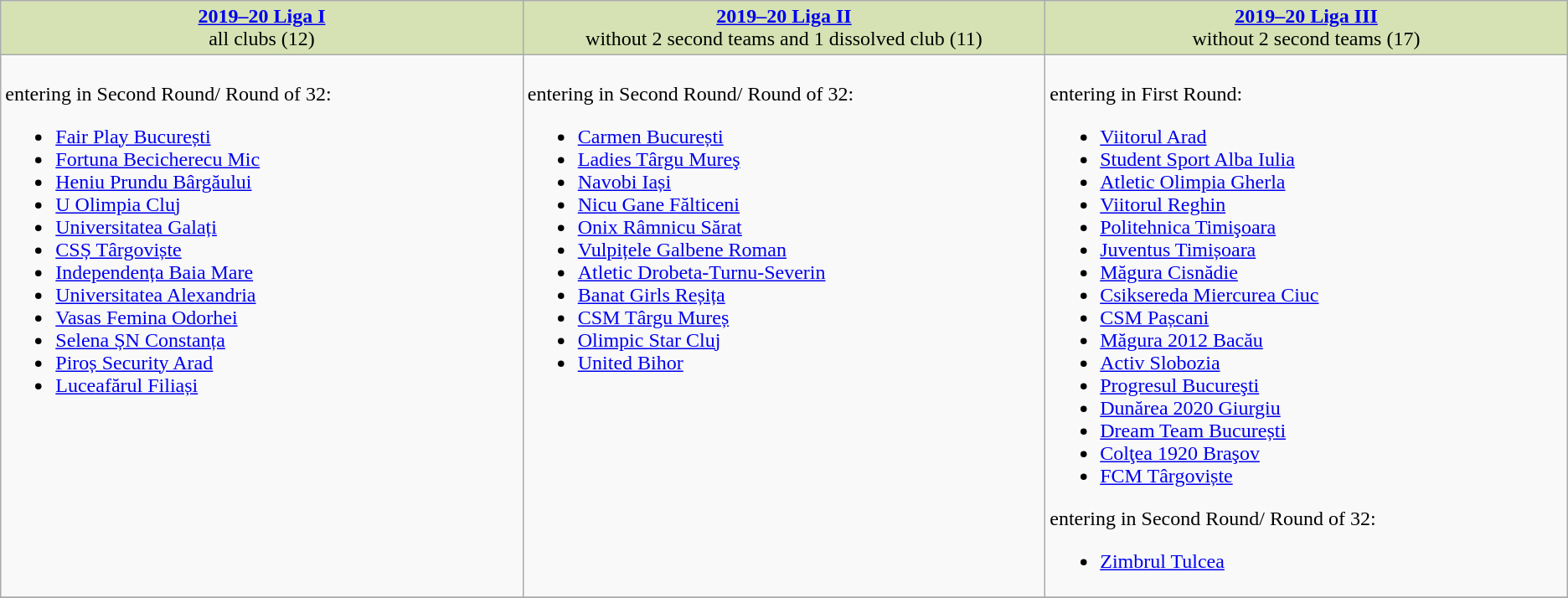<table class="wikitable">
<tr style="vertical-align:top; background:#d6e2b3; text-align:center;">
<td style="width:25%;"><strong><a href='#'>2019–20 Liga I</a></strong><br>all clubs (12)</td>
<td style="width:25%;"><strong><a href='#'>2019–20 Liga II</a></strong><br>without 2 second teams and 1 dissolved club (11)</td>
<td style="width:25%;"><strong><a href='#'>2019–20 Liga III</a></strong><br>without 2 second teams (17)</td>
</tr>
<tr valign="top">
<td><br>entering in Second Round/ Round of 32:<ul><li><a href='#'>Fair Play București</a></li><li><a href='#'>Fortuna Becicherecu Mic</a></li><li><a href='#'>Heniu Prundu Bârgăului</a></li><li><a href='#'>U Olimpia Cluj</a></li><li><a href='#'>Universitatea Galați</a></li><li><a href='#'>CSȘ Târgoviște</a></li><li><a href='#'>Independența Baia Mare</a></li><li><a href='#'>Universitatea Alexandria</a></li><li><a href='#'>Vasas Femina Odorhei</a></li><li><a href='#'>Selena ȘN Constanța</a></li><li><a href='#'>Piroș Security Arad</a></li><li><a href='#'>Luceafărul Filiași</a></li></ul></td>
<td><br>entering in Second Round/ Round of 32:<ul><li><a href='#'>Carmen București</a></li><li><a href='#'>Ladies Târgu Mureş</a></li><li><a href='#'>Navobi Iași</a></li><li><a href='#'>Nicu Gane Fălticeni</a></li><li><a href='#'>Onix Râmnicu Sărat</a></li><li><a href='#'>Vulpițele Galbene Roman</a></li><li><a href='#'>Atletic Drobeta-Turnu-Severin</a></li><li><a href='#'>Banat Girls Reșița</a></li><li><a href='#'>CSM Târgu Mureș</a></li><li><a href='#'>Olimpic Star Cluj</a></li><li><a href='#'>United Bihor</a></li></ul></td>
<td><br>entering in First Round:<ul><li><a href='#'>Viitorul Arad</a></li><li><a href='#'>Student Sport Alba Iulia</a></li><li><a href='#'>Atletic Olimpia Gherla</a></li><li><a href='#'>Viitorul Reghin</a></li><li><a href='#'>Politehnica Timişoara</a></li><li><a href='#'>Juventus Timișoara</a></li><li><a href='#'>Măgura Cisnădie</a></li><li><a href='#'>Csiksereda Miercurea Ciuc</a></li><li><a href='#'>CSM Pașcani</a></li><li><a href='#'>Măgura 2012 Bacău</a></li><li><a href='#'>Activ Slobozia</a></li><li><a href='#'>Progresul Bucureşti</a></li><li><a href='#'>Dunărea 2020 Giurgiu</a></li><li><a href='#'>Dream Team București</a></li><li><a href='#'>Colţea 1920 Braşov</a></li><li><a href='#'>FCM Târgoviște</a></li></ul>entering in Second Round/ Round of 32:<ul><li><a href='#'>Zimbrul Tulcea</a></li></ul></td>
</tr>
<tr>
</tr>
</table>
